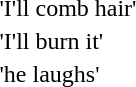<table>
<tr>
<td></td>
<td>'I'll comb hair'</td>
</tr>
<tr>
<td></td>
<td>'I'll burn it'</td>
</tr>
<tr>
<td></td>
<td>'he laughs'</td>
</tr>
</table>
